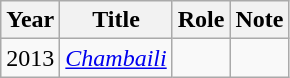<table class="wikitable">
<tr>
<th>Year</th>
<th>Title</th>
<th>Role</th>
<th>Note</th>
</tr>
<tr>
<td>2013</td>
<td><em><a href='#'>Chambaili</a></em></td>
<td></td>
<td></td>
</tr>
</table>
